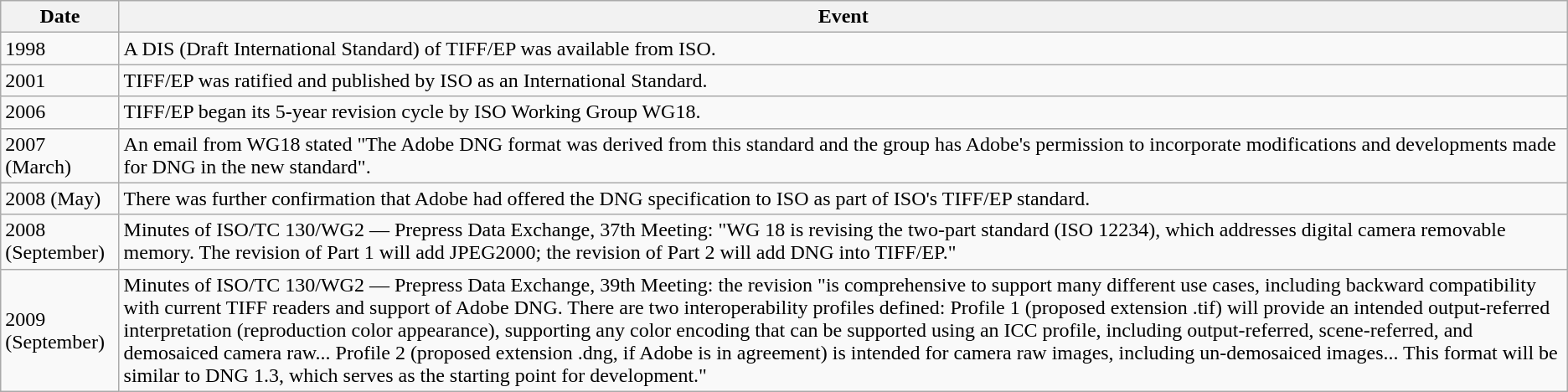<table class="wikitable">
<tr>
<th>Date</th>
<th>Event</th>
</tr>
<tr>
<td>1998</td>
<td>A DIS (Draft International Standard) of TIFF/EP was available from ISO.</td>
</tr>
<tr>
<td>2001</td>
<td>TIFF/EP was ratified and published by ISO as an International Standard.</td>
</tr>
<tr>
<td>2006</td>
<td>TIFF/EP began its 5-year revision cycle by ISO Working Group WG18.</td>
</tr>
<tr>
<td>2007 (March)</td>
<td>An email from WG18 stated "The Adobe DNG format was derived from this standard and the group has Adobe's permission to incorporate modifications and developments made for DNG in the new standard".</td>
</tr>
<tr>
<td>2008 (May)</td>
<td>There was further confirmation that Adobe had offered the DNG specification to ISO as part of ISO's TIFF/EP standard.</td>
</tr>
<tr>
<td>2008 (September)</td>
<td>Minutes of ISO/TC 130/WG2 — Prepress Data Exchange, 37th Meeting: "WG 18 is revising the two-part standard (ISO 12234), which addresses digital camera removable memory. The revision of Part 1 will add JPEG2000; the revision of Part 2 will add DNG into TIFF/EP."</td>
</tr>
<tr>
<td>2009 (September)</td>
<td>Minutes of ISO/TC 130/WG2 — Prepress Data Exchange, 39th Meeting: the revision "is comprehensive to support many different use cases, including backward compatibility with current TIFF readers and support of Adobe DNG. There are two interoperability profiles defined: Profile 1 (proposed extension .tif) will provide an intended output-referred interpretation (reproduction color appearance), supporting any color encoding that can be supported using an ICC profile, including output-referred, scene-referred, and demosaiced camera raw... Profile 2 (proposed extension .dng, if Adobe is in agreement) is intended for camera raw images, including un-demosaiced images... This format will be similar to DNG 1.3, which serves as the starting point for development."</td>
</tr>
</table>
